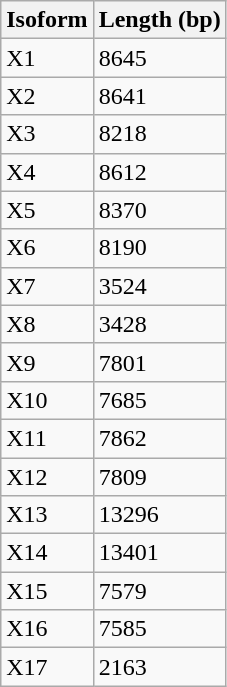<table class="wikitable">
<tr>
<th>Isoform</th>
<th>Length (bp)</th>
</tr>
<tr>
<td>X1</td>
<td>8645</td>
</tr>
<tr>
<td>X2</td>
<td>8641</td>
</tr>
<tr>
<td>X3</td>
<td>8218</td>
</tr>
<tr>
<td>X4</td>
<td>8612</td>
</tr>
<tr>
<td>X5</td>
<td>8370</td>
</tr>
<tr>
<td>X6</td>
<td>8190</td>
</tr>
<tr>
<td>X7</td>
<td>3524</td>
</tr>
<tr>
<td>X8</td>
<td>3428</td>
</tr>
<tr>
<td>X9</td>
<td>7801</td>
</tr>
<tr>
<td>X10</td>
<td>7685</td>
</tr>
<tr>
<td>X11</td>
<td>7862</td>
</tr>
<tr>
<td>X12</td>
<td>7809</td>
</tr>
<tr>
<td>X13</td>
<td>13296</td>
</tr>
<tr>
<td>X14</td>
<td>13401</td>
</tr>
<tr>
<td>X15</td>
<td>7579</td>
</tr>
<tr>
<td>X16</td>
<td>7585</td>
</tr>
<tr>
<td>X17</td>
<td>2163</td>
</tr>
</table>
